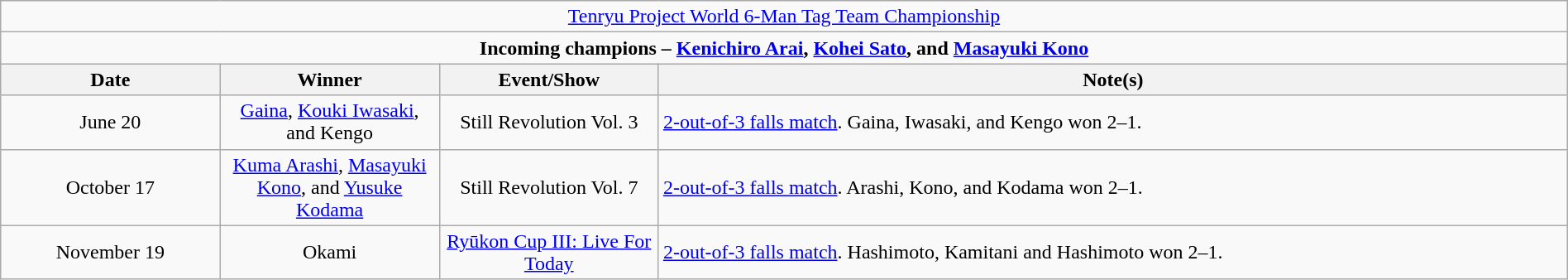<table class="wikitable" style="text-align:center; width:100%;">
<tr>
<td colspan="5" style="text-align: center;"><a href='#'>Tenryu Project World 6-Man Tag Team Championship</a></td>
</tr>
<tr>
<td colspan="5" style="text-align: center;"><strong>Incoming champions – <a href='#'>Kenichiro Arai</a>, <a href='#'>Kohei Sato</a>, and <a href='#'>Masayuki Kono</a></strong></td>
</tr>
<tr>
<th width=14%>Date</th>
<th width=14%>Winner</th>
<th width=14%>Event/Show</th>
<th width=58%>Note(s)</th>
</tr>
<tr>
<td>June 20</td>
<td><a href='#'>Gaina</a>, <a href='#'>Kouki Iwasaki</a>, and Kengo</td>
<td>Still Revolution Vol. 3</td>
<td align=left><a href='#'>2-out-of-3 falls match</a>. Gaina, Iwasaki, and Kengo won 2–1.</td>
</tr>
<tr>
<td>October 17</td>
<td><a href='#'>Kuma Arashi</a>, <a href='#'>Masayuki Kono</a>, and <a href='#'>Yusuke Kodama</a></td>
<td>Still Revolution Vol. 7</td>
<td align=left><a href='#'>2-out-of-3 falls match</a>. Arashi, Kono, and Kodama won 2–1.</td>
</tr>
<tr>
<td>November 19</td>
<td>Okami<br></td>
<td><a href='#'>Ryūkon Cup III: Live For Today</a></td>
<td align=left><a href='#'>2-out-of-3 falls match</a>. Hashimoto, Kamitani and Hashimoto won 2–1.</td>
</tr>
</table>
